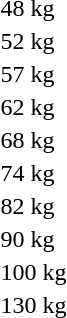<table>
<tr>
<td>48 kg</td>
<td></td>
<td></td>
<td></td>
</tr>
<tr>
<td>52 kg</td>
<td></td>
<td></td>
<td></td>
</tr>
<tr>
<td>57 kg</td>
<td></td>
<td></td>
<td></td>
</tr>
<tr>
<td>62 kg</td>
<td></td>
<td></td>
<td></td>
</tr>
<tr>
<td>68 kg</td>
<td></td>
<td></td>
<td></td>
</tr>
<tr>
<td>74 kg</td>
<td></td>
<td></td>
<td></td>
</tr>
<tr>
<td>82 kg</td>
<td></td>
<td></td>
<td></td>
</tr>
<tr>
<td>90 kg</td>
<td></td>
<td></td>
<td></td>
</tr>
<tr>
<td>100 kg</td>
<td></td>
<td></td>
<td></td>
</tr>
<tr>
<td>130 kg</td>
<td></td>
<td></td>
<td></td>
</tr>
</table>
